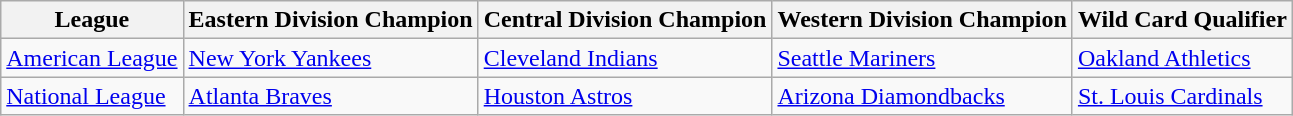<table class="wikitable">
<tr>
<th>League</th>
<th>Eastern Division Champion</th>
<th>Central Division Champion</th>
<th>Western Division Champion</th>
<th>Wild Card Qualifier</th>
</tr>
<tr>
<td><a href='#'>American League</a></td>
<td><a href='#'>New York Yankees</a></td>
<td><a href='#'>Cleveland Indians</a></td>
<td><a href='#'>Seattle Mariners</a></td>
<td><a href='#'>Oakland Athletics</a></td>
</tr>
<tr>
<td><a href='#'>National League</a></td>
<td><a href='#'>Atlanta Braves</a></td>
<td><a href='#'>Houston Astros</a></td>
<td><a href='#'>Arizona Diamondbacks</a></td>
<td><a href='#'>St. Louis Cardinals</a></td>
</tr>
</table>
